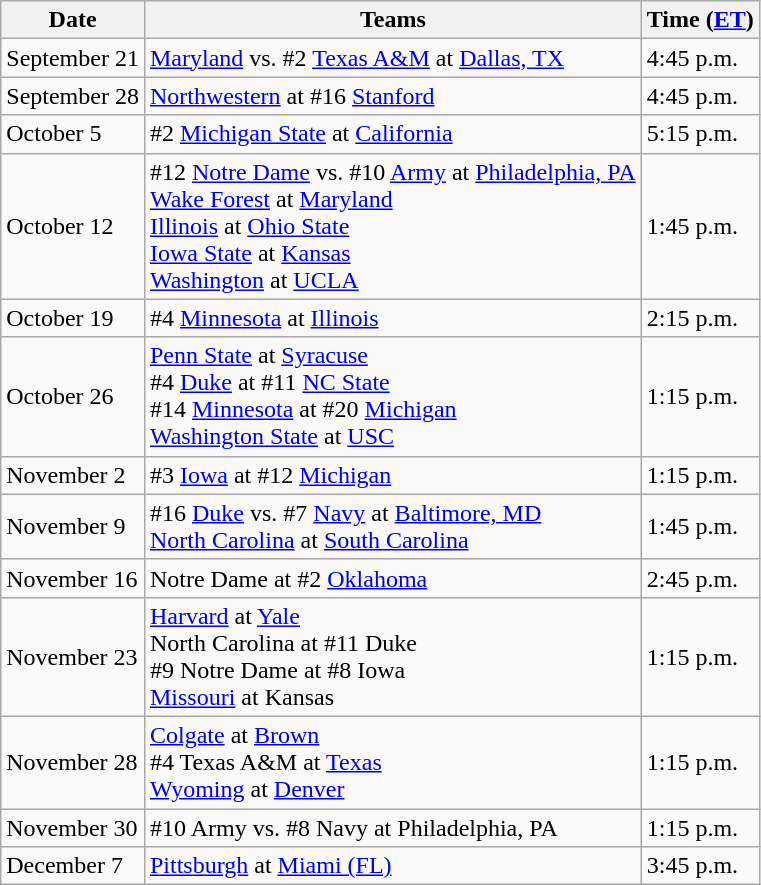<table class="wikitable">
<tr>
<th>Date</th>
<th>Teams</th>
<th>Time (<a href='#'>ET</a>)</th>
</tr>
<tr>
<td>September 21</td>
<td><a href='#'>Maryland</a> vs. #2 <a href='#'>Texas A&M</a> at <a href='#'>Dallas, TX</a></td>
<td>4:45 p.m.</td>
</tr>
<tr>
<td>September 28</td>
<td><a href='#'>Northwestern</a> at #16 <a href='#'>Stanford</a></td>
<td>4:45 p.m.</td>
</tr>
<tr>
<td>October 5</td>
<td>#2 <a href='#'>Michigan State</a> at <a href='#'>California</a></td>
<td>5:15 p.m.</td>
</tr>
<tr>
<td>October 12</td>
<td>#12 <a href='#'>Notre Dame</a> vs. #10 <a href='#'>Army</a> at <a href='#'>Philadelphia, PA</a><br><a href='#'>Wake Forest</a> at <a href='#'>Maryland</a><br><a href='#'>Illinois</a> at <a href='#'>Ohio State</a><br><a href='#'>Iowa State</a> at <a href='#'>Kansas</a><br><a href='#'>Washington</a> at <a href='#'>UCLA</a></td>
<td>1:45 p.m.</td>
</tr>
<tr>
<td>October 19</td>
<td>#4 <a href='#'>Minnesota</a> at <a href='#'>Illinois</a></td>
<td>2:15 p.m.</td>
</tr>
<tr>
<td>October 26</td>
<td><a href='#'>Penn State</a> at <a href='#'>Syracuse</a><br>#4 <a href='#'>Duke</a> at #11 <a href='#'>NC State</a><br>#14 <a href='#'>Minnesota</a> at #20 <a href='#'>Michigan</a><br><a href='#'>Washington State</a> at <a href='#'>USC</a></td>
<td>1:15 p.m.</td>
</tr>
<tr>
<td>November 2</td>
<td>#3 <a href='#'>Iowa</a> at #12 <a href='#'>Michigan</a></td>
<td>1:15 p.m.</td>
</tr>
<tr>
<td>November 9</td>
<td>#16 <a href='#'>Duke</a> vs. #7 <a href='#'>Navy</a> at <a href='#'>Baltimore, MD</a><br><a href='#'>North Carolina</a> at <a href='#'>South Carolina</a></td>
<td>1:45 p.m.</td>
</tr>
<tr>
<td>November 16</td>
<td>Notre Dame at #2 <a href='#'>Oklahoma</a></td>
<td>2:45 p.m.</td>
</tr>
<tr>
<td>November 23</td>
<td><a href='#'>Harvard</a> at <a href='#'>Yale</a><br>North Carolina at #11 Duke<br>#9 Notre Dame at #8 Iowa<br><a href='#'>Missouri</a> at Kansas</td>
<td>1:15 p.m.</td>
</tr>
<tr>
<td>November 28</td>
<td><a href='#'>Colgate</a> at <a href='#'>Brown</a><br>#4 Texas A&M at <a href='#'>Texas</a><br><a href='#'>Wyoming</a> at <a href='#'>Denver</a></td>
<td>1:15 p.m.</td>
</tr>
<tr>
<td>November 30</td>
<td>#10 Army vs. #8 Navy at Philadelphia, PA</td>
<td>1:15 p.m.</td>
</tr>
<tr>
<td>December 7</td>
<td><a href='#'>Pittsburgh</a> at <a href='#'>Miami (FL)</a></td>
<td>3:45 p.m.</td>
</tr>
</table>
